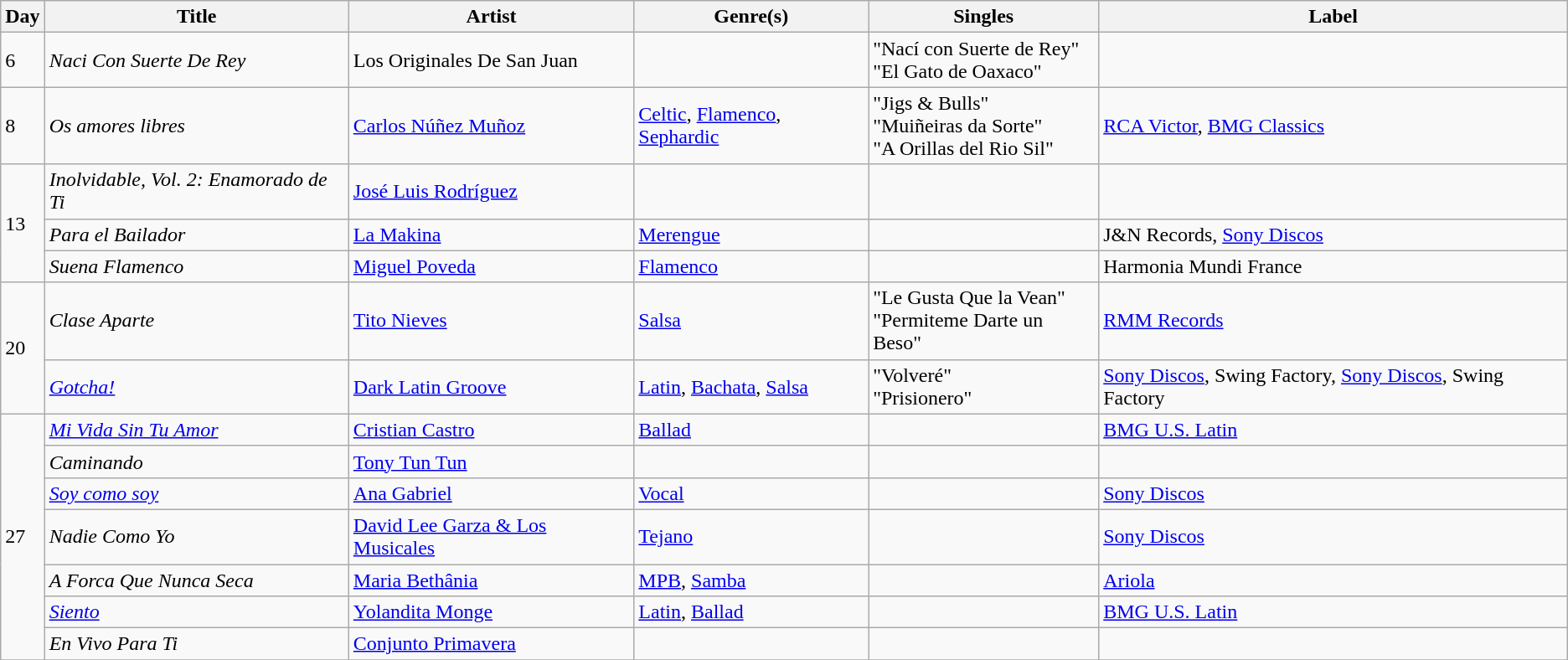<table class="wikitable sortable" style="text-align: left;">
<tr>
<th>Day</th>
<th>Title</th>
<th>Artist</th>
<th>Genre(s)</th>
<th>Singles</th>
<th>Label</th>
</tr>
<tr>
<td>6</td>
<td><em>Naci Con Suerte De Rey</em></td>
<td>Los Originales De San Juan</td>
<td></td>
<td>"Nací con Suerte de Rey"<br>"El Gato de Oaxaco"</td>
<td></td>
</tr>
<tr>
<td>8</td>
<td><em>Os amores libres</em></td>
<td><a href='#'>Carlos Núñez Muñoz</a></td>
<td><a href='#'>Celtic</a>, <a href='#'>Flamenco</a>, <a href='#'>Sephardic</a></td>
<td>"Jigs & Bulls"<br>"Muiñeiras da Sorte"<br>"A Orillas del Rio Sil"</td>
<td><a href='#'>RCA Victor</a>, <a href='#'>BMG Classics</a></td>
</tr>
<tr>
<td rowspan="3">13</td>
<td><em>Inolvidable, Vol. 2: Enamorado de Ti</em></td>
<td><a href='#'>José Luis Rodríguez</a></td>
<td></td>
<td></td>
<td></td>
</tr>
<tr>
<td><em>Para el Bailador</em></td>
<td><a href='#'>La Makina</a></td>
<td><a href='#'>Merengue</a></td>
<td></td>
<td>J&N Records, <a href='#'>Sony Discos</a></td>
</tr>
<tr>
<td><em>Suena Flamenco</em></td>
<td><a href='#'>Miguel Poveda</a></td>
<td><a href='#'>Flamenco</a></td>
<td></td>
<td>Harmonia Mundi France</td>
</tr>
<tr>
<td rowspan="2">20</td>
<td><em>Clase Aparte</em></td>
<td><a href='#'>Tito Nieves</a></td>
<td><a href='#'>Salsa</a></td>
<td>"Le Gusta Que la Vean"<br>"Permiteme Darte un Beso"</td>
<td><a href='#'>RMM Records</a></td>
</tr>
<tr>
<td><em><a href='#'>Gotcha!</a></em></td>
<td><a href='#'>Dark Latin Groove</a></td>
<td><a href='#'>Latin</a>, <a href='#'>Bachata</a>, <a href='#'>Salsa</a></td>
<td>"Volveré"<br>"Prisionero"</td>
<td><a href='#'>Sony Discos</a>, Swing Factory, <a href='#'>Sony Discos</a>, Swing Factory</td>
</tr>
<tr>
<td rowspan="7">27</td>
<td><em><a href='#'>Mi Vida Sin Tu Amor</a></em></td>
<td><a href='#'>Cristian Castro</a></td>
<td><a href='#'>Ballad</a></td>
<td></td>
<td><a href='#'>BMG U.S. Latin</a></td>
</tr>
<tr>
<td><em>Caminando</em></td>
<td><a href='#'>Tony Tun Tun</a></td>
<td></td>
<td></td>
<td></td>
</tr>
<tr>
<td><em><a href='#'>Soy como soy</a></em></td>
<td><a href='#'>Ana Gabriel</a></td>
<td><a href='#'>Vocal</a></td>
<td></td>
<td><a href='#'>Sony Discos</a></td>
</tr>
<tr>
<td><em>Nadie Como Yo</em></td>
<td><a href='#'>David Lee Garza & Los Musicales</a></td>
<td><a href='#'>Tejano</a></td>
<td></td>
<td><a href='#'>Sony Discos</a></td>
</tr>
<tr>
<td><em>A Forca Que Nunca Seca</em></td>
<td><a href='#'>Maria Bethânia</a></td>
<td><a href='#'>MPB</a>, <a href='#'>Samba</a></td>
<td></td>
<td><a href='#'>Ariola</a></td>
</tr>
<tr>
<td><em><a href='#'>Siento</a></em></td>
<td><a href='#'>Yolandita Monge</a></td>
<td><a href='#'>Latin</a>, <a href='#'>Ballad</a></td>
<td></td>
<td><a href='#'>BMG U.S. Latin</a></td>
</tr>
<tr>
<td><em>En Vivo Para Ti</em></td>
<td><a href='#'>Conjunto Primavera</a></td>
<td></td>
<td></td>
<td></td>
</tr>
<tr>
</tr>
</table>
